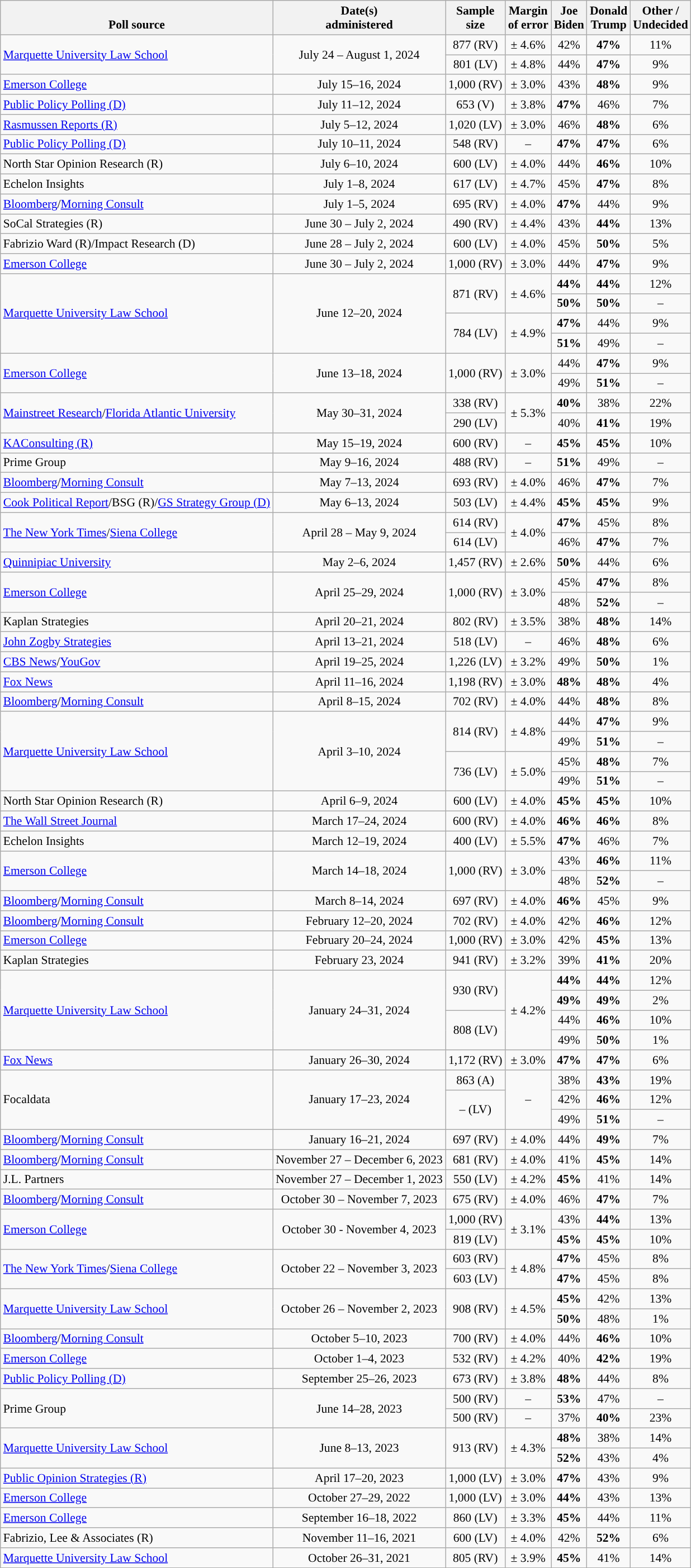<table class="wikitable sortable mw-datatable" style="font-size:90%;text-align:center;line-height:17px">
<tr valign=bottom>
<th>Poll source</th>
<th>Date(s)<br>administered</th>
<th>Sample<br>size</th>
<th>Margin<br>of error</th>
<th class="unsortable">Joe<br>Biden<br></th>
<th class="unsortable">Donald<br>Trump<br></th>
<th class="unsortable">Other /<br>Undecided</th>
</tr>
<tr>
<td style="text-align:left;" rowspan="2"><a href='#'>Marquette University Law School</a></td>
<td rowspan="2">July 24 – August 1, 2024</td>
<td>877 (RV)</td>
<td>± 4.6%</td>
<td>42%</td>
<td style="background-color:"><strong>47%</strong></td>
<td>11%</td>
</tr>
<tr>
<td>801 (LV)</td>
<td>± 4.8%</td>
<td>44%</td>
<td style="background-color:"><strong>47%</strong></td>
<td>9%</td>
</tr>
<tr>
<td style="text-align:left;"><a href='#'>Emerson College</a></td>
<td data-sort-value="2024-07-18">July 15–16, 2024</td>
<td>1,000 (RV)</td>
<td>± 3.0%</td>
<td>43%</td>
<td style="background-color:"><strong>48%</strong></td>
<td>9%</td>
</tr>
<tr>
<td style="text-align:left;"><a href='#'>Public Policy Polling (D)</a></td>
<td data-sort-value="2024-07-17">July 11–12, 2024</td>
<td>653 (V)</td>
<td>± 3.8%</td>
<td style="color:black;background-color:"><strong>47%</strong></td>
<td>46%</td>
<td>7%</td>
</tr>
<tr>
<td style="text-align:left;"><a href='#'>Rasmussen Reports (R)</a></td>
<td data-sort-value="2024-07-19">July 5–12, 2024</td>
<td>1,020 (LV)</td>
<td>± 3.0%</td>
<td>46%</td>
<td style="background-color:"><strong>48%</strong></td>
<td>6%</td>
</tr>
<tr>
<td style="text-align:left;"><a href='#'>Public Policy Polling (D)</a></td>
<td data-sort-value="2024-07-22">July 10–11, 2024</td>
<td>548 (RV)</td>
<td>–</td>
<td><strong>47%</strong></td>
<td><strong>47%</strong></td>
<td>6%</td>
</tr>
<tr>
<td style="text-align:left;">North Star Opinion Research (R)</td>
<td data-sort-value="2024-06-20">July 6–10, 2024</td>
<td>600 (LV)</td>
<td>± 4.0%</td>
<td>44%</td>
<td style="background-color:"><strong>46%</strong></td>
<td>10%</td>
</tr>
<tr>
<td style="text-align:left;">Echelon Insights</td>
<td data-sort-value="2024-07-08">July 1–8, 2024</td>
<td>617 (LV)</td>
<td>± 4.7%</td>
<td>45%</td>
<td style="background-color:"><strong>47%</strong></td>
<td>8%</td>
</tr>
<tr>
<td style="text-align:left;"><a href='#'>Bloomberg</a>/<a href='#'>Morning Consult</a></td>
<td data-sort-value="2024-07-06">July 1–5, 2024</td>
<td>695 (RV)</td>
<td>± 4.0%</td>
<td style="color:black;background-color:"><strong>47%</strong></td>
<td>44%</td>
<td>9%</td>
</tr>
<tr>
<td style="text-align:left;">SoCal Strategies (R)</td>
<td data-sort-value="2024-07-02">June 30 – July 2, 2024</td>
<td>490 (RV)</td>
<td>± 4.4%</td>
<td>43%</td>
<td style="background-color:"><strong>44%</strong></td>
<td>13%</td>
</tr>
<tr>
<td style="text-align:left;">Fabrizio Ward (R)/Impact Research (D)</td>
<td data-sort-value="2024-07-02">June 28 – July 2, 2024</td>
<td>600 (LV)</td>
<td>± 4.0%</td>
<td>45%</td>
<td style="background-color:"><strong>50%</strong></td>
<td>5%</td>
</tr>
<tr>
<td style="text-align:left;"><a href='#'>Emerson College</a></td>
<td data-sort-value="2024-07-08">June 30 – July 2, 2024</td>
<td>1,000 (RV)</td>
<td>± 3.0%</td>
<td>44%</td>
<td style="background-color:"><strong>47%</strong></td>
<td>9%</td>
</tr>
<tr>
<td style="text-align:left;" rowspan="4"><a href='#'>Marquette University Law School</a></td>
<td rowspan="4">June 12–20, 2024</td>
<td rowspan="2">871 (RV)</td>
<td rowspan="2">± 4.6%</td>
<td><strong>44%</strong></td>
<td><strong>44%</strong></td>
<td>12%</td>
</tr>
<tr>
<td><strong>50%</strong></td>
<td><strong>50%</strong></td>
<td>–</td>
</tr>
<tr>
<td rowspan="2">784 (LV)</td>
<td rowspan="2">± 4.9%</td>
<td style="color:black;background-color:"><strong>47%</strong></td>
<td>44%</td>
<td>9%</td>
</tr>
<tr>
<td style="color:black;background-color:"><strong>51%</strong></td>
<td>49%</td>
<td>–</td>
</tr>
<tr>
<td style="text-align:left;" rowspan="2"><a href='#'>Emerson College</a></td>
<td rowspan="2">June 13–18, 2024</td>
<td rowspan="2">1,000 (RV)</td>
<td rowspan="2">± 3.0%</td>
<td>44%</td>
<td style="background-color:"><strong>47%</strong></td>
<td>9%</td>
</tr>
<tr>
<td>49%</td>
<td style="background-color:"><strong>51%</strong></td>
<td>–</td>
</tr>
<tr>
<td style="text-align:left;" rowspan="2"><a href='#'>Mainstreet Research</a>/<a href='#'>Florida Atlantic University</a></td>
<td rowspan="2">May 30–31, 2024</td>
<td>338 (RV)</td>
<td rowspan="2">± 5.3%</td>
<td style="color:black;background-color:"><strong>40%</strong></td>
<td>38%</td>
<td>22%</td>
</tr>
<tr>
<td>290 (LV)</td>
<td>40%</td>
<td style="background-color:"><strong>41%</strong></td>
<td>19%</td>
</tr>
<tr>
<td style="text-align:left;"><a href='#'>KAConsulting (R)</a></td>
<td data-sort-value="2024-05-19">May 15–19, 2024</td>
<td>600 (RV)</td>
<td>–</td>
<td><strong>45%</strong></td>
<td><strong>45%</strong></td>
<td>10%</td>
</tr>
<tr>
<td style="text-align:left;">Prime Group</td>
<td data-sort-value="2024-05-22">May 9–16, 2024</td>
<td>488 (RV)</td>
<td>–</td>
<td style="color:black;background-color:"><strong>51%</strong></td>
<td>49%</td>
<td>–</td>
</tr>
<tr>
<td style="text-align:left;"><a href='#'>Bloomberg</a>/<a href='#'>Morning Consult</a></td>
<td data-sort-value="2024-05-22">May 7–13, 2024</td>
<td>693 (RV)</td>
<td>± 4.0%</td>
<td>46%</td>
<td style="background-color:"><strong>47%</strong></td>
<td>7%</td>
</tr>
<tr>
<td style="text-align:left;"><a href='#'>Cook Political Report</a>/BSG (R)/<a href='#'>GS Strategy Group (D)</a></td>
<td data-sort-value="2024-05-24">May 6–13, 2024</td>
<td>503 (LV)</td>
<td>± 4.4%</td>
<td><strong>45%</strong></td>
<td><strong>45%</strong></td>
<td>9%</td>
</tr>
<tr>
<td style="text-align:left;" rowspan="2"><a href='#'>The New York Times</a>/<a href='#'>Siena College</a></td>
<td rowspan="2">April 28 – May 9, 2024</td>
<td>614 (RV)</td>
<td rowspan="2">± 4.0%</td>
<td style="color:black;background-color:"><strong>47%</strong></td>
<td>45%</td>
<td>8%</td>
</tr>
<tr>
<td>614 (LV)</td>
<td>46%</td>
<td style="background-color:"><strong>47%</strong></td>
<td>7%</td>
</tr>
<tr>
<td style="text-align:left;"><a href='#'>Quinnipiac University</a></td>
<td data-sort-value="2024-05-08">May 2–6, 2024</td>
<td>1,457 (RV)</td>
<td>± 2.6%</td>
<td style="color:black;background-color:"><strong>50%</strong></td>
<td>44%</td>
<td>6%</td>
</tr>
<tr>
<td style="text-align:left;" rowspan="2"><a href='#'>Emerson College</a></td>
<td rowspan="2">April 25–29, 2024</td>
<td rowspan="2">1,000 (RV)</td>
<td rowspan="2">± 3.0%</td>
<td>45%</td>
<td style="background-color:"><strong>47%</strong></td>
<td>8%</td>
</tr>
<tr>
<td>48%</td>
<td style="background-color:"><strong>52%</strong></td>
<td>–</td>
</tr>
<tr>
<td style="text-align:left;">Kaplan Strategies</td>
<td data-sort-value="2024-04-18">April 20–21, 2024</td>
<td>802 (RV)</td>
<td>± 3.5%</td>
<td>38%</td>
<td style="background-color:"><strong>48%</strong></td>
<td>14%</td>
</tr>
<tr>
<td style="text-align:left;"><a href='#'>John Zogby Strategies</a></td>
<td data-sort-value="2024-05-01">April 13–21, 2024</td>
<td>518 (LV)</td>
<td>–</td>
<td>46%</td>
<td style="background-color:"><strong>48%</strong></td>
<td>6%</td>
</tr>
<tr>
<td style="text-align:left;"><a href='#'>CBS News</a>/<a href='#'>YouGov</a></td>
<td data-sort-value="2024-04-18">April 19–25, 2024</td>
<td>1,226 (LV)</td>
<td>± 3.2%</td>
<td>49%</td>
<td style="background-color:"><strong>50%</strong></td>
<td>1%</td>
</tr>
<tr>
<td style="text-align:left;"><a href='#'>Fox News</a></td>
<td data-sort-value="2024-04-18">April 11–16, 2024</td>
<td>1,198 (RV)</td>
<td>± 3.0%</td>
<td><strong>48%</strong></td>
<td><strong>48%</strong></td>
<td>4%</td>
</tr>
<tr>
<td style="text-align:left;"><a href='#'>Bloomberg</a>/<a href='#'>Morning Consult</a></td>
<td data-sort-value="2024-04-24">April 8–15, 2024</td>
<td>702 (RV)</td>
<td>± 4.0%</td>
<td>44%</td>
<td style="background-color:"><strong>48%</strong></td>
<td>8%</td>
</tr>
<tr>
<td style="text-align:left;" rowspan="4"><a href='#'>Marquette University Law School</a></td>
<td rowspan="4">April 3–10, 2024</td>
<td rowspan="2">814 (RV)</td>
<td rowspan="2">± 4.8%</td>
<td>44%</td>
<td style="background-color:"><strong>47%</strong></td>
<td>9%</td>
</tr>
<tr>
<td>49%</td>
<td style="background-color:"><strong>51%</strong></td>
<td>–</td>
</tr>
<tr>
<td rowspan="2">736 (LV)</td>
<td rowspan="2">± 5.0%</td>
<td>45%</td>
<td style="background-color:"><strong>48%</strong></td>
<td>7%</td>
</tr>
<tr>
<td>49%</td>
<td style="background-color:"><strong>51%</strong></td>
<td>–</td>
</tr>
<tr>
<td style="text-align:left;">North Star Opinion Research (R)</td>
<td data-sort-value="2024-04-17">April 6–9, 2024</td>
<td>600 (LV)</td>
<td>± 4.0%</td>
<td><strong>45%</strong></td>
<td><strong>45%</strong></td>
<td>10%</td>
</tr>
<tr>
<td style="text-align:left;"><a href='#'>The Wall Street Journal</a></td>
<td data-sort-value="2024-04-02">March 17–24, 2024</td>
<td>600 (RV)</td>
<td>± 4.0%</td>
<td><strong>46%</strong></td>
<td><strong>46%</strong></td>
<td>8%</td>
</tr>
<tr>
<td style="text-align:left;">Echelon Insights</td>
<td data-sort-value="2024-04-15">March 12–19, 2024</td>
<td>400 (LV)</td>
<td>± 5.5%</td>
<td style="color:black;background-color:"><strong>47%</strong></td>
<td>46%</td>
<td>7%</td>
</tr>
<tr>
<td style="text-align:left;" rowspan="2"><a href='#'>Emerson College</a></td>
<td rowspan="2">March 14–18, 2024</td>
<td rowspan="2">1,000 (RV)</td>
<td rowspan="2">± 3.0%</td>
<td>43%</td>
<td style="background-color:"><strong>46%</strong></td>
<td>11%</td>
</tr>
<tr>
<td>48%</td>
<td style="background-color:"><strong>52%</strong></td>
<td>–</td>
</tr>
<tr>
<td style="text-align:left;"><a href='#'>Bloomberg</a>/<a href='#'>Morning Consult</a></td>
<td data-sort-value="2024-03-26">March 8–14, 2024</td>
<td>697 (RV)</td>
<td>± 4.0%</td>
<td style="color:black;background-color:"><strong>46%</strong></td>
<td>45%</td>
<td>9%</td>
</tr>
<tr>
<td style="text-align:left;"><a href='#'>Bloomberg</a>/<a href='#'>Morning Consult</a></td>
<td data-sort-value="2024-02-29">February 12–20, 2024</td>
<td>702 (RV)</td>
<td>± 4.0%</td>
<td>42%</td>
<td style="background-color:"><strong>46%</strong></td>
<td>12%</td>
</tr>
<tr>
<td style="text-align:left;"><a href='#'>Emerson College</a></td>
<td data-sort-value="2024-02-26">February 20–24, 2024</td>
<td>1,000 (RV)</td>
<td>± 3.0%</td>
<td>42%</td>
<td style="background-color:"><strong>45%</strong></td>
<td>13%</td>
</tr>
<tr>
<td style="text-align:left;">Kaplan Strategies</td>
<td data-sort-value="2024-02-26">February 23, 2024</td>
<td>941 (RV)</td>
<td>± 3.2%</td>
<td>39%</td>
<td style="background-color:"><strong>41%</strong></td>
<td>20%</td>
</tr>
<tr>
<td style="text-align:left;" rowspan="4"><a href='#'>Marquette University Law School</a></td>
<td rowspan="4">January 24–31, 2024</td>
<td rowspan="2">930 (RV)</td>
<td rowspan="4">± 4.2%</td>
<td><strong>44%</strong></td>
<td><strong>44%</strong></td>
<td>12%</td>
</tr>
<tr>
<td><strong>49%</strong></td>
<td><strong>49%</strong></td>
<td>2%</td>
</tr>
<tr>
<td rowspan="2">808 (LV)</td>
<td>44%</td>
<td style="background-color:"><strong>46%</strong></td>
<td>10%</td>
</tr>
<tr>
<td>49%</td>
<td style="background-color:"><strong>50%</strong></td>
<td>1%</td>
</tr>
<tr>
<td style="text-align:left;"><a href='#'>Fox News</a></td>
<td data-sort-value="2024-02-01">January 26–30, 2024</td>
<td>1,172 (RV)</td>
<td>± 3.0%</td>
<td><strong>47%</strong></td>
<td><strong>47%</strong></td>
<td>6%</td>
</tr>
<tr>
<td style="text-align:left;" rowspan="3">Focaldata</td>
<td rowspan="3">January 17–23, 2024</td>
<td>863 (A)</td>
<td rowspan="3">–</td>
<td>38%</td>
<td style="background-color:"><strong>43%</strong></td>
<td>19%</td>
</tr>
<tr>
<td rowspan="2">– (LV)</td>
<td>42%</td>
<td style="background-color:"><strong>46%</strong></td>
<td>12%</td>
</tr>
<tr>
<td>49%</td>
<td style="background-color:"><strong>51%</strong></td>
<td>–</td>
</tr>
<tr>
<td style="text-align:left;"><a href='#'>Bloomberg</a>/<a href='#'>Morning Consult</a></td>
<td data-sort-value="2024-01-31">January 16–21, 2024</td>
<td>697 (RV)</td>
<td>± 4.0%</td>
<td>44%</td>
<td style="background-color:"><strong>49%</strong></td>
<td>7%</td>
</tr>
<tr>
<td style="text-align:left;"><a href='#'>Bloomberg</a>/<a href='#'>Morning Consult</a></td>
<td data-sort-value="2023-12-14">November 27 – December 6, 2023</td>
<td>681 (RV)</td>
<td>± 4.0%</td>
<td>41%</td>
<td style="background-color:"><strong>45%</strong></td>
<td>14%</td>
</tr>
<tr>
<td style="text-align:left;">J.L. Partners</td>
<td data-sort-value="2023-11-09">November 27 – December 1, 2023</td>
<td>550 (LV)</td>
<td>± 4.2%</td>
<td style="color:black;background-color:"><strong>45%</strong></td>
<td>41%</td>
<td>14%</td>
</tr>
<tr>
<td style="text-align:left;"><a href='#'>Bloomberg</a>/<a href='#'>Morning Consult</a></td>
<td data-sort-value="2023-11-09">October 30 – November 7, 2023</td>
<td>675 (RV)</td>
<td>± 4.0%</td>
<td>46%</td>
<td style="background-color:"><strong>47%</strong></td>
<td>7%</td>
</tr>
<tr>
<td style="text-align:left;" rowspan="2"><a href='#'>Emerson College</a></td>
<td rowspan="2">October 30 - November 4, 2023</td>
<td>1,000 (RV)</td>
<td rowspan="2">± 3.1%</td>
<td>43%</td>
<td style="background-color:"><strong>44%</strong></td>
<td>13%</td>
</tr>
<tr>
<td>819 (LV)</td>
<td><strong>45%</strong></td>
<td><strong>45%</strong></td>
<td>10%</td>
</tr>
<tr>
<td style="text-align:left;" rowspan="2"><a href='#'>The New York Times</a>/<a href='#'>Siena College</a></td>
<td rowspan="2">October 22 – November 3, 2023</td>
<td>603 (RV)</td>
<td rowspan="2">± 4.8%</td>
<td style="color:black;background-color:"><strong>47%</strong></td>
<td>45%</td>
<td>8%</td>
</tr>
<tr>
<td>603 (LV)</td>
<td style="color:black;background-color:"><strong>47%</strong></td>
<td>45%</td>
<td>8%</td>
</tr>
<tr>
<td style="text-align:left;" rowspan="2"><a href='#'>Marquette University Law School</a></td>
<td rowspan="2">October 26 – November 2, 2023</td>
<td rowspan="2">908 (RV)</td>
<td rowspan="2">± 4.5%</td>
<td style="color:black;background-color:"><strong>45%</strong></td>
<td>42%</td>
<td>13%</td>
</tr>
<tr>
<td style="color:black;background-color:"><strong>50%</strong></td>
<td>48%</td>
<td>1%</td>
</tr>
<tr>
<td style="text-align:left;"><a href='#'>Bloomberg</a>/<a href='#'>Morning Consult</a></td>
<td data-sort-value="2023-10-19">October 5–10, 2023</td>
<td>700 (RV)</td>
<td>± 4.0%</td>
<td>44%</td>
<td style="background-color:"><strong>46%</strong></td>
<td>10%</td>
</tr>
<tr>
<td style="text-align:left;"><a href='#'>Emerson College</a></td>
<td data-sort-value="2023-10-12">October 1–4, 2023</td>
<td>532 (RV)</td>
<td>± 4.2%</td>
<td>40%</td>
<td style="background-color:"><strong>42%</strong></td>
<td>19%</td>
</tr>
<tr>
<td style="text-align:left;"><a href='#'>Public Policy Polling (D)</a></td>
<td data-sort-value="2023-06-13">September 25–26, 2023</td>
<td>673 (RV)</td>
<td>± 3.8%</td>
<td style="color:black;background-color:"><strong>48%</strong></td>
<td>44%</td>
<td>8%</td>
</tr>
<tr>
<td style="text-align:left;" rowspan="2">Prime Group</td>
<td rowspan="2">June 14–28, 2023</td>
<td>500 (RV)</td>
<td>–</td>
<td style="color:black;background-color:"><strong>53%</strong></td>
<td>47%</td>
<td>–</td>
</tr>
<tr>
<td>500 (RV)</td>
<td>–</td>
<td>37%</td>
<td style="background-color:"><strong>40%</strong></td>
<td>23%</td>
</tr>
<tr>
<td style="text-align:left;" rowspan="2"><a href='#'>Marquette University Law School</a></td>
<td rowspan="2">June 8–13, 2023</td>
<td rowspan="2">913 (RV)</td>
<td rowspan="2">± 4.3%</td>
<td style="color:black;background-color:"><strong>48%</strong></td>
<td>38%</td>
<td>14%</td>
</tr>
<tr>
<td style="color:black;background-color:"><strong>52%</strong></td>
<td>43%</td>
<td>4%</td>
</tr>
<tr>
<td style="text-align:left;"><a href='#'>Public Opinion Strategies (R)</a></td>
<td data-sort-value="2022-10-29">April 17–20, 2023</td>
<td>1,000 (LV)</td>
<td>± 3.0%</td>
<td style="color:black;background-color:"><strong>47%</strong></td>
<td>43%</td>
<td>9%</td>
</tr>
<tr>
<td style="text-align:left;"><a href='#'>Emerson College</a></td>
<td data-sort-value="2022-10-29">October 27–29, 2022</td>
<td>1,000 (LV)</td>
<td>± 3.0%</td>
<td style="color:black;background-color:"><strong>44%</strong></td>
<td>43%</td>
<td>13%</td>
</tr>
<tr>
<td style="text-align:left;"><a href='#'>Emerson College</a></td>
<td data-sort-value="2022-09-18">September 16–18, 2022</td>
<td>860 (LV)</td>
<td>± 3.3%</td>
<td style="color:black;background-color:"><strong>45%</strong></td>
<td>44%</td>
<td>11%</td>
</tr>
<tr>
<td style="text-align:left;">Fabrizio, Lee & Associates (R)</td>
<td data-sort-value="2021-11-16">November 11–16, 2021</td>
<td>600 (LV)</td>
<td>± 4.0%</td>
<td>42%</td>
<td style="background-color:"><strong>52%</strong></td>
<td>6%</td>
</tr>
<tr>
<td style="text-align:left;"><a href='#'>Marquette University Law School</a></td>
<td data-sort-value="2021-10-31">October 26–31, 2021</td>
<td>805 (RV)</td>
<td>± 3.9%</td>
<td style="color:black;background-color:"><strong>45%</strong></td>
<td>41%</td>
<td>14%</td>
</tr>
</table>
